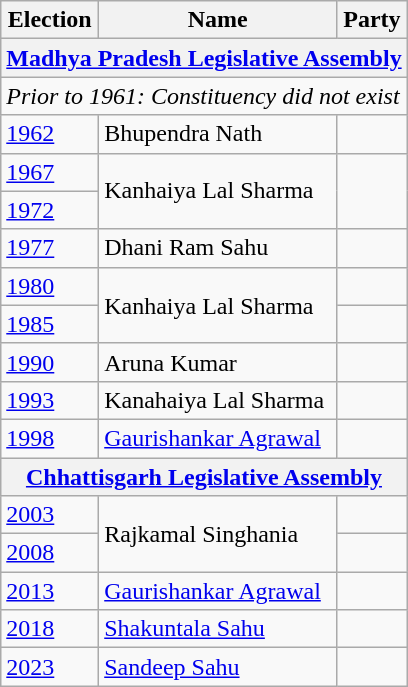<table class="wikitable sortable">
<tr>
<th>Election</th>
<th>Name</th>
<th colspan=2>Party</th>
</tr>
<tr>
<th colspan=4><a href='#'>Madhya Pradesh Legislative Assembly</a></th>
</tr>
<tr>
<td colspan="4"><em>Prior to 1961: Constituency did not exist</em></td>
</tr>
<tr>
<td><a href='#'>1962</a></td>
<td>Bhupendra Nath</td>
<td></td>
</tr>
<tr>
<td><a href='#'>1967</a></td>
<td rowspan="2">Kanhaiya Lal Sharma</td>
</tr>
<tr>
<td><a href='#'>1972</a></td>
</tr>
<tr>
<td><a href='#'>1977</a></td>
<td>Dhani Ram Sahu</td>
<td></td>
</tr>
<tr>
<td><a href='#'>1980</a></td>
<td rowspan="2">Kanhaiya Lal Sharma</td>
<td></td>
</tr>
<tr>
<td><a href='#'>1985</a></td>
<td></td>
</tr>
<tr>
<td><a href='#'>1990</a></td>
<td>Aruna Kumar</td>
<td></td>
</tr>
<tr>
<td><a href='#'>1993</a></td>
<td>Kanahaiya Lal Sharma</td>
<td></td>
</tr>
<tr>
<td><a href='#'>1998</a></td>
<td><a href='#'>Gaurishankar Agrawal</a></td>
<td></td>
</tr>
<tr>
<th colspan=4><a href='#'>Chhattisgarh Legislative Assembly</a></th>
</tr>
<tr>
<td><a href='#'>2003</a></td>
<td rowspan="2">Rajkamal Singhania</td>
<td></td>
</tr>
<tr>
<td><a href='#'>2008</a></td>
</tr>
<tr>
<td><a href='#'>2013</a></td>
<td><a href='#'>Gaurishankar Agrawal</a></td>
<td></td>
</tr>
<tr>
<td><a href='#'>2018</a></td>
<td><a href='#'>Shakuntala Sahu</a></td>
<td></td>
</tr>
<tr>
<td><a href='#'>2023</a></td>
<td><a href='#'>Sandeep Sahu</a></td>
</tr>
</table>
